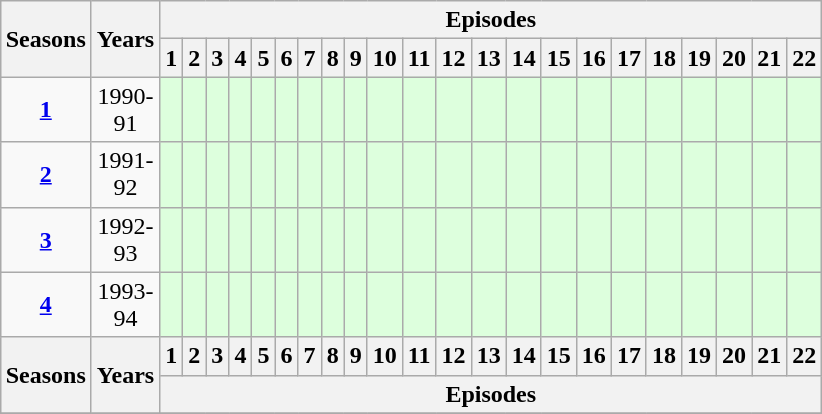<table class="wikitable" style="text-align:center; margin:auto; width:5%;">
<tr>
<th colspan="1" rowspan="2" style="text-align:center;">Seasons</th>
<th colspan="1" rowspan="2" style="text-align:center;">Years</th>
<th colspan="22"  style="text-align:center;">Episodes</th>
</tr>
<tr>
<th colspan="1" style="text-align:center;">1</th>
<th colspan="1" style="text-align:center;">2</th>
<th colspan="1" style="text-align:center;">3</th>
<th colspan="1" style="text-align:center;">4</th>
<th colspan="1" style="text-align:center;">5</th>
<th colspan="1" style="text-align:center;">6</th>
<th colspan="1" style="text-align:center;">7</th>
<th colspan="1" style="text-align:center;">8</th>
<th colspan="1" style="text-align:center;">9</th>
<th colspan="1" style="text-align:center;">10</th>
<th colspan="1" style="text-align:center;">11</th>
<th colspan="1" style="text-align:center;">12</th>
<th colspan="1" style="text-align:center;">13</th>
<th colspan="1" style="text-align:center;">14</th>
<th colspan="1" style="text-align:center;">15</th>
<th colspan="1" style="text-align:center;">16</th>
<th colspan="1" style="text-align:center;">17</th>
<th colspan="1" style="text-align:center;">18</th>
<th colspan="1" style="text-align:center;">19</th>
<th colspan="1" style="text-align:center;">20</th>
<th colspan="1" style="text-align:center;">21</th>
<th colspan="1" style="text-align:center;">22</th>
</tr>
<tr>
<td><strong><a href='#'>1</a></strong></td>
<td>1990-91</td>
<td colspan="1" style="background:#dfd; text-align:center;"></td>
<td colspan="1" style="background:#dfd; text-align:center;"></td>
<td colspan="1" style="background:#dfd; text-align:center;"></td>
<td colspan="1" style="background:#dfd; text-align:center;"></td>
<td colspan="1" style="background:#dfd; text-align:center;"></td>
<td colspan="1" style="background:#dfd; text-align:center;"></td>
<td colspan="1" style="background:#dfd; text-align:center;"></td>
<td colspan="1" style="background:#dfd; text-align:center;"></td>
<td colspan="1" style="background:#dfd; text-align:center;"></td>
<td colspan="1" style="background:#dfd; text-align:center;"></td>
<td colspan="1" style="background:#dfd; text-align:center;"></td>
<td colspan="1" style="background:#dfd; text-align:center;"></td>
<td colspan="1" style="background:#dfd; text-align:center;"></td>
<td colspan="1" style="background:#dfd; text-align:center;"></td>
<td colspan="1" style="background:#dfd; text-align:center;"></td>
<td colspan="1" style="background:#dfd; text-align:center;"></td>
<td colspan="1" style="background:#dfd; text-align:center;"></td>
<td colspan="1" style="background:#dfd; text-align:center;"></td>
<td colspan="1" style="background:#dfd; text-align:center;"></td>
<td colspan="1" style="background:#dfd; text-align:center;"></td>
<td colspan="1" style="background:#dfd; text-align:center;"></td>
<td colspan="1" style="background:#dfd; text-align:center;"></td>
</tr>
<tr>
<td><strong><a href='#'>2</a></strong></td>
<td>1991-92</td>
<td colspan="1" style="background:#dfd; text-align:center;"></td>
<td colspan="1" style="background:#dfd; text-align:center;"></td>
<td colspan="1" style="background:#dfd; text-align:center;"></td>
<td colspan="1" style="background:#dfd; text-align:center;"></td>
<td colspan="1" style="background:#dfd; text-align:center;"></td>
<td colspan="1" style="background:#dfd; text-align:center;"></td>
<td colspan="1" style="background:#dfd; text-align:center;"></td>
<td colspan="1" style="background:#dfd; text-align:center;"></td>
<td colspan="1" style="background:#dfd; text-align:center;"></td>
<td colspan="1" style="background:#dfd; text-align:center;"></td>
<td colspan="1" style="background:#dfd; text-align:center;"></td>
<td colspan="1" style="background:#dfd; text-align:center;"></td>
<td colspan="1" style="background:#dfd; text-align:center;"></td>
<td colspan="1" style="background:#dfd; text-align:center;"></td>
<td colspan="1" style="background:#dfd; text-align:center;"></td>
<td colspan="1" style="background:#dfd; text-align:center;"></td>
<td colspan="1" style="background:#dfd; text-align:center;"></td>
<td colspan="1" style="background:#dfd; text-align:center;"></td>
<td colspan="1" style="background:#dfd; text-align:center;"></td>
<td colspan="1" style="background:#dfd; text-align:center;"></td>
<td colspan="1" style="background:#dfd; text-align:center;"></td>
<td colspan="1" style="background:#dfd; text-align:center;"></td>
</tr>
<tr>
<td><strong><a href='#'>3</a></strong></td>
<td>1992-93</td>
<td colspan="1" style="background:#dfd; text-align:center;"></td>
<td colspan="1" style="background:#dfd; text-align:center;"></td>
<td colspan="1" style="background:#dfd; text-align:center;"></td>
<td colspan="1" style="background:#dfd; text-align:center;"></td>
<td colspan="1" style="background:#dfd; text-align:center;"></td>
<td colspan="1" style="background:#dfd; text-align:center;"></td>
<td colspan="1" style="background:#dfd; text-align:center;"></td>
<td colspan="1" style="background:#dfd; text-align:center;"></td>
<td colspan="1" style="background:#dfd; text-align:center;"></td>
<td colspan="1" style="background:#dfd; text-align:center;"></td>
<td colspan="1" style="background:#dfd; text-align:center;"></td>
<td colspan="1" style="background:#dfd; text-align:center;"></td>
<td colspan="1" style="background:#dfd; text-align:center;"></td>
<td colspan="1" style="background:#dfd; text-align:center;"></td>
<td colspan="1" style="background:#dfd; text-align:center;"></td>
<td colspan="1" style="background:#dfd; text-align:center;"></td>
<td colspan="1" style="background:#dfd; text-align:center;"></td>
<td colspan="1" style="background:#dfd; text-align:center;"></td>
<td colspan="1" style="background:#dfd; text-align:center;"></td>
<td colspan="1" style="background:#dfd; text-align:center;"></td>
<td colspan="1" style="background:#dfd; text-align:center;"></td>
<td colspan="1" style="background:#dfd; text-align:center;"></td>
</tr>
<tr>
<td><strong><a href='#'>4</a></strong></td>
<td>1993-94</td>
<td colspan="1" style="background:#dfd; text-align:center;"></td>
<td colspan="1" style="background:#dfd; text-align:center;"></td>
<td colspan="1" style="background:#dfd; text-align:center;"></td>
<td colspan="1" style="background:#dfd; text-align:center;"></td>
<td colspan="1" style="background:#dfd; text-align:center;"></td>
<td colspan="1" style="background:#dfd; text-align:center;"></td>
<td colspan="1" style="background:#dfd; text-align:center;"></td>
<td colspan="1" style="background:#dfd; text-align:center;"></td>
<td colspan="1" style="background:#dfd; text-align:center;"></td>
<td colspan="1" style="background:#dfd; text-align:center;"></td>
<td colspan="1" style="background:#dfd; text-align:center;"></td>
<td colspan="1" style="background:#dfd; text-align:center;"></td>
<td colspan="1" style="background:#dfd; text-align:center;"></td>
<td colspan="1" style="background:#dfd; text-align:center;"></td>
<td colspan="1" style="background:#dfd; text-align:center;"></td>
<td colspan="1" style="background:#dfd; text-align:center;"></td>
<td colspan="1" style="background:#dfd; text-align:center;"></td>
<td colspan="1" style="background:#dfd; text-align:center;"></td>
<td colspan="1" style="background:#dfd; text-align:center;"></td>
<td colspan="1" style="background:#dfd; text-align:center;"></td>
<td colspan="1" style="background:#dfd; text-align:center;"></td>
<td colspan="1" style="background:#dfd; text-align:center;"></td>
</tr>
<tr>
<th rowspan="2" colspan="1" style="text-align:center;">Seasons</th>
<th colspan="1" rowspan="2" style="text-align:center;">Years</th>
<th colspan="1" style="text-align:center;">1</th>
<th colspan="1" style="text-align:center;">2</th>
<th colspan="1" style="text-align:center;">3</th>
<th colspan="1" style="text-align:center;">4</th>
<th colspan="1" style="text-align:center;">5</th>
<th colspan="1" style="text-align:center;">6</th>
<th colspan="1" style="text-align:center;">7</th>
<th colspan="1" style="text-align:center;">8</th>
<th colspan="1" style="text-align:center;">9</th>
<th colspan="1" style="text-align:center;">10</th>
<th colspan="1" style="text-align:center;">11</th>
<th colspan="1" style="text-align:center;">12</th>
<th colspan="1" style="text-align:center;">13</th>
<th colspan="1" style="text-align:center;">14</th>
<th colspan="1" style="text-align:center;">15</th>
<th colspan="1" style="text-align:center;">16</th>
<th colspan="1" style="text-align:center;">17</th>
<th colspan="1" style="text-align:center;">18</th>
<th colspan="1" style="text-align:center;">19</th>
<th colspan="1" style="text-align:center;">20</th>
<th colspan="1" style="text-align:center;">21</th>
<th colspan="1" style="text-align:center;">22</th>
</tr>
<tr>
<th colspan="22"  style="text-align:center;">Episodes</th>
</tr>
<tr>
</tr>
</table>
